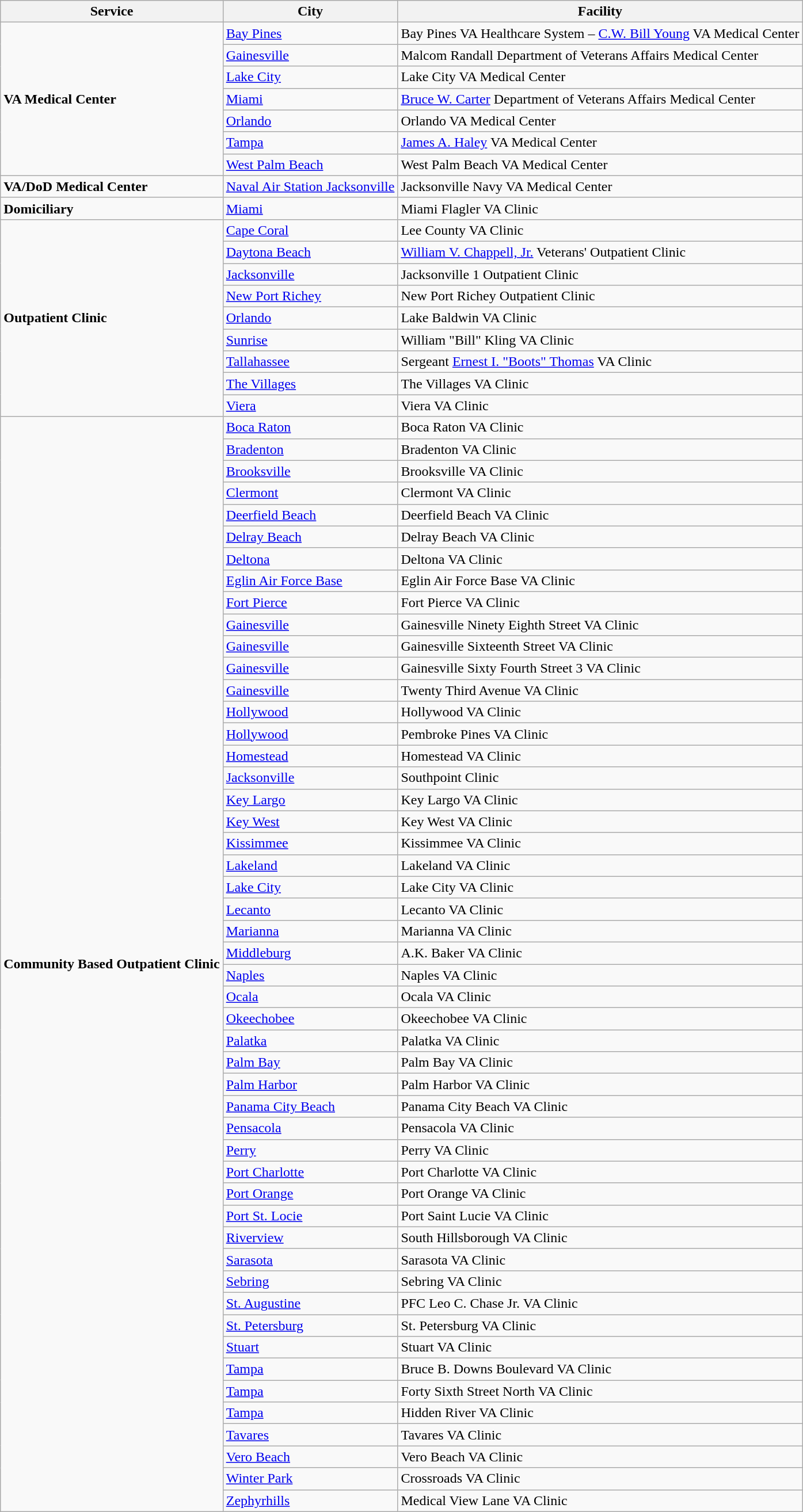<table class="wikitable">
<tr>
<th>Service</th>
<th>City</th>
<th>Facility</th>
</tr>
<tr>
<td rowspan=7><strong>VA Medical Center</strong></td>
<td><a href='#'>Bay Pines</a></td>
<td>Bay Pines VA Healthcare System – <a href='#'>C.W. Bill Young</a> VA Medical Center</td>
</tr>
<tr>
<td><a href='#'>Gainesville</a></td>
<td>Malcom Randall Department of Veterans Affairs Medical Center</td>
</tr>
<tr>
<td><a href='#'>Lake City</a></td>
<td>Lake City VA Medical Center</td>
</tr>
<tr>
<td><a href='#'>Miami</a></td>
<td><a href='#'>Bruce W. Carter</a> Department of Veterans Affairs Medical Center</td>
</tr>
<tr>
<td><a href='#'>Orlando</a></td>
<td>Orlando VA Medical Center</td>
</tr>
<tr>
<td><a href='#'>Tampa</a></td>
<td><a href='#'>James A. Haley</a> VA Medical Center</td>
</tr>
<tr>
<td><a href='#'>West Palm Beach</a></td>
<td>West Palm Beach VA Medical Center</td>
</tr>
<tr>
<td rowspan=1><strong>VA/DoD Medical Center</strong></td>
<td><a href='#'>Naval Air Station Jacksonville</a></td>
<td>Jacksonville Navy VA Medical Center</td>
</tr>
<tr>
<td><strong>Domiciliary</strong></td>
<td><a href='#'>Miami</a></td>
<td>Miami Flagler VA Clinic</td>
</tr>
<tr>
<td rowspan=9><strong>Outpatient Clinic</strong></td>
<td><a href='#'>Cape Coral</a></td>
<td>Lee County VA Clinic</td>
</tr>
<tr>
<td><a href='#'>Daytona Beach</a></td>
<td><a href='#'>William V. Chappell, Jr.</a> Veterans' Outpatient Clinic</td>
</tr>
<tr>
<td><a href='#'>Jacksonville</a></td>
<td>Jacksonville 1 Outpatient Clinic</td>
</tr>
<tr>
<td><a href='#'>New Port Richey</a></td>
<td>New Port Richey Outpatient Clinic</td>
</tr>
<tr>
<td><a href='#'>Orlando</a></td>
<td>Lake Baldwin VA Clinic</td>
</tr>
<tr>
<td><a href='#'>Sunrise</a></td>
<td>William "Bill" Kling VA Clinic</td>
</tr>
<tr>
<td><a href='#'>Tallahassee</a></td>
<td>Sergeant <a href='#'>Ernest I. "Boots" Thomas</a> VA Clinic</td>
</tr>
<tr>
<td><a href='#'>The Villages</a></td>
<td>The Villages VA Clinic</td>
</tr>
<tr>
<td><a href='#'>Viera</a></td>
<td>Viera VA Clinic</td>
</tr>
<tr>
<td rowspan=50><strong>Community Based Outpatient Clinic</strong></td>
<td><a href='#'>Boca Raton</a></td>
<td>Boca Raton VA Clinic</td>
</tr>
<tr>
<td><a href='#'>Bradenton</a></td>
<td>Bradenton VA Clinic</td>
</tr>
<tr>
<td><a href='#'>Brooksville</a></td>
<td>Brooksville VA Clinic</td>
</tr>
<tr>
<td><a href='#'>Clermont</a></td>
<td>Clermont VA Clinic</td>
</tr>
<tr>
<td><a href='#'>Deerfield Beach</a></td>
<td>Deerfield Beach VA Clinic</td>
</tr>
<tr>
<td><a href='#'>Delray Beach</a></td>
<td>Delray Beach VA Clinic</td>
</tr>
<tr>
<td><a href='#'>Deltona</a></td>
<td>Deltona VA Clinic</td>
</tr>
<tr>
<td><a href='#'>Eglin Air Force Base</a></td>
<td>Eglin Air Force Base VA Clinic</td>
</tr>
<tr>
<td><a href='#'>Fort Pierce</a></td>
<td>Fort Pierce VA Clinic</td>
</tr>
<tr>
<td><a href='#'>Gainesville</a></td>
<td>Gainesville Ninety Eighth Street VA Clinic</td>
</tr>
<tr>
<td><a href='#'>Gainesville</a></td>
<td>Gainesville Sixteenth Street VA Clinic</td>
</tr>
<tr>
<td><a href='#'>Gainesville</a></td>
<td>Gainesville Sixty Fourth Street 3 VA Clinic</td>
</tr>
<tr>
<td><a href='#'>Gainesville</a></td>
<td>Twenty Third Avenue VA Clinic</td>
</tr>
<tr>
<td><a href='#'>Hollywood</a></td>
<td>Hollywood VA Clinic</td>
</tr>
<tr>
<td><a href='#'>Hollywood</a></td>
<td>Pembroke Pines VA Clinic</td>
</tr>
<tr>
<td><a href='#'>Homestead</a></td>
<td>Homestead VA Clinic</td>
</tr>
<tr>
<td><a href='#'>Jacksonville</a></td>
<td>Southpoint Clinic</td>
</tr>
<tr>
<td><a href='#'>Key Largo</a></td>
<td>Key Largo VA Clinic</td>
</tr>
<tr>
<td><a href='#'>Key West</a></td>
<td>Key West VA Clinic</td>
</tr>
<tr>
<td><a href='#'>Kissimmee</a></td>
<td>Kissimmee VA Clinic</td>
</tr>
<tr>
<td><a href='#'>Lakeland</a></td>
<td>Lakeland VA Clinic</td>
</tr>
<tr>
<td><a href='#'>Lake City</a></td>
<td>Lake City VA Clinic</td>
</tr>
<tr>
<td><a href='#'>Lecanto</a></td>
<td>Lecanto VA Clinic</td>
</tr>
<tr>
<td><a href='#'>Marianna</a></td>
<td>Marianna VA Clinic</td>
</tr>
<tr>
<td><a href='#'>Middleburg</a></td>
<td>A.K. Baker VA Clinic</td>
</tr>
<tr>
<td><a href='#'>Naples</a></td>
<td>Naples VA Clinic</td>
</tr>
<tr>
<td><a href='#'>Ocala</a></td>
<td>Ocala VA Clinic</td>
</tr>
<tr>
<td><a href='#'>Okeechobee</a></td>
<td>Okeechobee VA Clinic</td>
</tr>
<tr>
<td><a href='#'>Palatka</a></td>
<td>Palatka VA Clinic</td>
</tr>
<tr>
<td><a href='#'>Palm Bay</a></td>
<td>Palm Bay VA Clinic</td>
</tr>
<tr>
<td><a href='#'>Palm Harbor</a></td>
<td>Palm Harbor VA Clinic</td>
</tr>
<tr>
<td><a href='#'>Panama City Beach</a></td>
<td>Panama City Beach VA Clinic</td>
</tr>
<tr>
<td><a href='#'>Pensacola</a></td>
<td>Pensacola VA Clinic</td>
</tr>
<tr>
<td><a href='#'>Perry</a></td>
<td>Perry VA Clinic</td>
</tr>
<tr>
<td><a href='#'>Port Charlotte</a></td>
<td>Port Charlotte VA Clinic</td>
</tr>
<tr>
<td><a href='#'>Port Orange</a></td>
<td>Port Orange VA Clinic</td>
</tr>
<tr>
<td><a href='#'>Port St. Locie</a></td>
<td>Port Saint Lucie VA Clinic</td>
</tr>
<tr>
<td><a href='#'>Riverview</a></td>
<td>South Hillsborough VA Clinic</td>
</tr>
<tr>
<td><a href='#'>Sarasota</a></td>
<td>Sarasota VA Clinic</td>
</tr>
<tr>
<td><a href='#'>Sebring</a></td>
<td>Sebring VA Clinic</td>
</tr>
<tr>
<td><a href='#'>St. Augustine</a></td>
<td>PFC Leo C. Chase Jr. VA Clinic</td>
</tr>
<tr>
<td><a href='#'>St. Petersburg</a></td>
<td>St. Petersburg VA Clinic</td>
</tr>
<tr>
<td><a href='#'>Stuart</a></td>
<td>Stuart VA Clinic</td>
</tr>
<tr>
<td><a href='#'>Tampa</a></td>
<td>Bruce B. Downs Boulevard VA Clinic</td>
</tr>
<tr>
<td><a href='#'>Tampa</a></td>
<td>Forty Sixth Street North VA Clinic</td>
</tr>
<tr>
<td><a href='#'>Tampa</a></td>
<td>Hidden River VA Clinic</td>
</tr>
<tr>
<td><a href='#'>Tavares</a></td>
<td>Tavares VA Clinic</td>
</tr>
<tr>
<td><a href='#'>Vero Beach</a></td>
<td>Vero Beach VA Clinic</td>
</tr>
<tr>
<td><a href='#'>Winter Park</a></td>
<td>Crossroads VA Clinic</td>
</tr>
<tr>
<td><a href='#'>Zephyrhills</a></td>
<td>Medical View Lane VA Clinic</td>
</tr>
</table>
